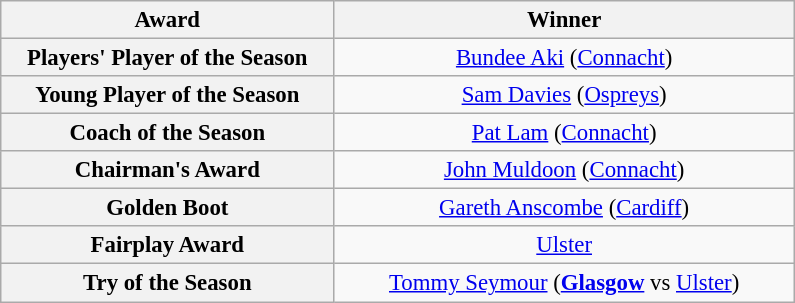<table class="wikitable" style="font-size:95%; text-align:center;">
<tr>
<th style="width:215px;">Award</th>
<th style="width:300px;">Winner</th>
</tr>
<tr>
<th>Players' Player of the Season</th>
<td> <a href='#'>Bundee Aki</a> (<a href='#'>Connacht</a>)</td>
</tr>
<tr>
<th>Young Player of the Season</th>
<td> <a href='#'>Sam Davies</a> (<a href='#'>Ospreys</a>)</td>
</tr>
<tr>
<th>Coach of the Season</th>
<td> <a href='#'>Pat Lam</a> (<a href='#'>Connacht</a>)</td>
</tr>
<tr>
<th>Chairman's Award</th>
<td> <a href='#'>John Muldoon</a> (<a href='#'>Connacht</a>)</td>
</tr>
<tr>
<th>Golden Boot</th>
<td> <a href='#'>Gareth Anscombe</a> (<a href='#'>Cardiff</a>)</td>
</tr>
<tr>
<th>Fairplay Award</th>
<td> <a href='#'>Ulster</a></td>
</tr>
<tr>
<th>Try of the Season</th>
<td> <a href='#'>Tommy Seymour</a> (<strong><a href='#'>Glasgow</a></strong> vs <a href='#'>Ulster</a>)</td>
</tr>
</table>
